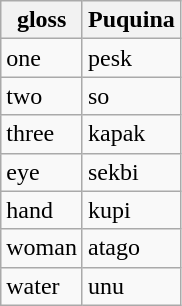<table class="wikitable">
<tr>
<th>gloss</th>
<th>Puquina</th>
</tr>
<tr>
<td>one</td>
<td>pesk</td>
</tr>
<tr>
<td>two</td>
<td>so</td>
</tr>
<tr>
<td>three</td>
<td>kapak</td>
</tr>
<tr>
<td>eye</td>
<td>sekbi</td>
</tr>
<tr>
<td>hand</td>
<td>kupi</td>
</tr>
<tr>
<td>woman</td>
<td>atago</td>
</tr>
<tr>
<td>water</td>
<td>unu</td>
</tr>
</table>
